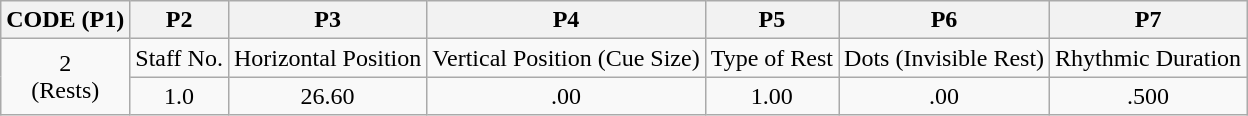<table class="wikitable" style="text-align: center">
<tr>
<th>CODE (P1)</th>
<th>P2</th>
<th>P3</th>
<th>P4</th>
<th>P5</th>
<th>P6</th>
<th>P7</th>
</tr>
<tr>
<td rowspan="2">2<br>(Rests)</td>
<td>Staff No.</td>
<td>Horizontal Position</td>
<td>Vertical Position (Cue Size)</td>
<td>Type of Rest</td>
<td>Dots (Invisible Rest)</td>
<td>Rhythmic Duration</td>
</tr>
<tr>
<td>1.0</td>
<td>26.60</td>
<td>.00</td>
<td>1.00</td>
<td>.00</td>
<td>.500</td>
</tr>
</table>
